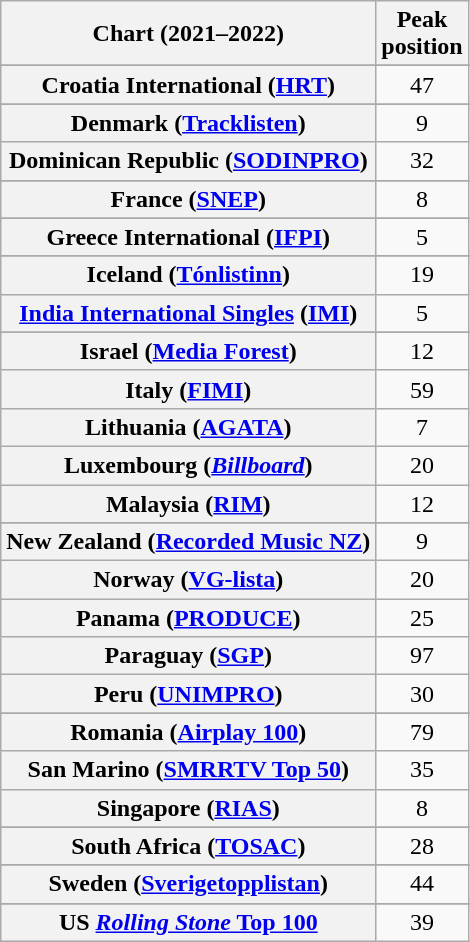<table class="wikitable sortable plainrowheaders" style="text-align:center">
<tr>
<th scope="col">Chart (2021–2022)</th>
<th scope="col">Peak<br>position</th>
</tr>
<tr>
</tr>
<tr>
</tr>
<tr>
</tr>
<tr>
</tr>
<tr>
</tr>
<tr>
</tr>
<tr>
</tr>
<tr>
</tr>
<tr>
</tr>
<tr>
<th scope="row">Croatia International (<a href='#'>HRT</a>)</th>
<td>47</td>
</tr>
<tr>
</tr>
<tr>
<th scope="row">Denmark (<a href='#'>Tracklisten</a>)</th>
<td>9</td>
</tr>
<tr>
<th scope="row">Dominican Republic (<a href='#'>SODINPRO</a>)</th>
<td>32</td>
</tr>
<tr>
</tr>
<tr>
<th scope="row">France (<a href='#'>SNEP</a>)</th>
<td>8</td>
</tr>
<tr>
</tr>
<tr>
</tr>
<tr>
<th scope="row">Greece International (<a href='#'>IFPI</a>)</th>
<td>5</td>
</tr>
<tr>
</tr>
<tr>
</tr>
<tr>
</tr>
<tr>
<th scope="row">Iceland (<a href='#'>Tónlistinn</a>)</th>
<td>19</td>
</tr>
<tr>
<th scope="row"><a href='#'>India International Singles</a> (<a href='#'>IMI</a>)</th>
<td>5</td>
</tr>
<tr>
</tr>
<tr>
<th scope="row">Israel (<a href='#'>Media Forest</a>)</th>
<td>12</td>
</tr>
<tr>
<th scope="row">Italy (<a href='#'>FIMI</a>)</th>
<td>59</td>
</tr>
<tr>
<th scope="row">Lithuania (<a href='#'>AGATA</a>)</th>
<td>7</td>
</tr>
<tr>
<th scope="row">Luxembourg (<em><a href='#'>Billboard</a></em>)</th>
<td>20</td>
</tr>
<tr>
<th scope="row">Malaysia (<a href='#'>RIM</a>)</th>
<td>12</td>
</tr>
<tr>
</tr>
<tr>
</tr>
<tr>
<th scope="row">New Zealand (<a href='#'>Recorded Music NZ</a>)</th>
<td>9</td>
</tr>
<tr>
<th scope="row">Norway (<a href='#'>VG-lista</a>)</th>
<td>20</td>
</tr>
<tr>
<th scope="row">Panama (<a href='#'>PRODUCE</a>)</th>
<td>25</td>
</tr>
<tr>
<th scope="row">Paraguay (<a href='#'>SGP</a>)</th>
<td>97</td>
</tr>
<tr>
<th scope="row">Peru (<a href='#'>UNIMPRO</a>)</th>
<td>30</td>
</tr>
<tr>
</tr>
<tr>
<th scope="row">Romania (<a href='#'>Airplay 100</a>)</th>
<td>79</td>
</tr>
<tr>
<th scope="row">San Marino (<a href='#'>SMRRTV Top 50</a>)</th>
<td>35</td>
</tr>
<tr>
<th scope="row">Singapore (<a href='#'>RIAS</a>)</th>
<td>8</td>
</tr>
<tr>
</tr>
<tr>
</tr>
<tr>
<th scope="row">South Africa (<a href='#'>TOSAC</a>)</th>
<td>28</td>
</tr>
<tr>
</tr>
<tr>
<th scope="row">Sweden (<a href='#'>Sverigetopplistan</a>)</th>
<td>44</td>
</tr>
<tr>
</tr>
<tr>
</tr>
<tr>
</tr>
<tr>
</tr>
<tr>
</tr>
<tr>
</tr>
<tr>
</tr>
<tr>
</tr>
<tr>
</tr>
<tr>
</tr>
<tr>
<th scope="row">US <a href='#'><em>Rolling Stone</em> Top 100</a></th>
<td>39</td>
</tr>
</table>
